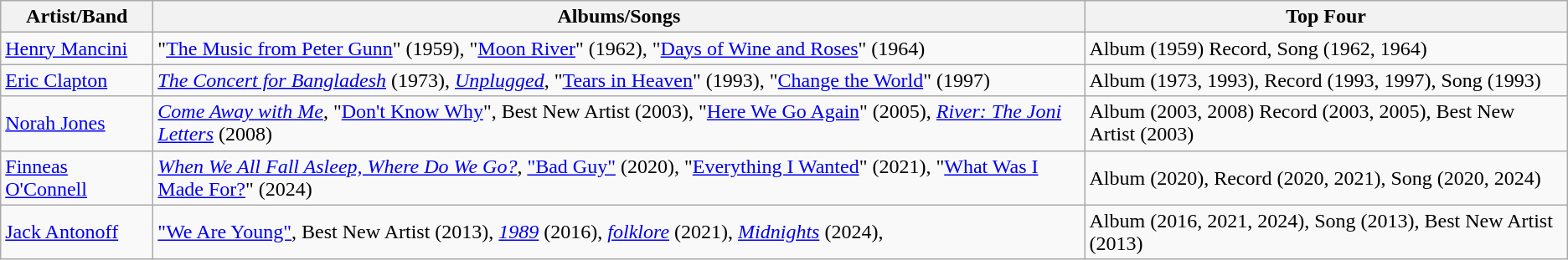<table class="wikitable">
<tr>
<th>Artist/Band</th>
<th>Albums/Songs</th>
<th>Top Four</th>
</tr>
<tr>
<td><a href='#'>Henry Mancini</a></td>
<td>"<a href='#'>The Music from Peter Gunn</a>" (1959), "<a href='#'>Moon River</a>" (1962), "<a href='#'>Days of Wine and Roses</a>" (1964)</td>
<td>Album (1959) Record, Song (1962, 1964)</td>
</tr>
<tr>
<td><a href='#'>Eric Clapton</a></td>
<td><a href='#'><em>The Concert for Bangladesh</em></a> (1973), <a href='#'><em>Unplugged</em></a>, "<a href='#'>Tears in Heaven</a>" (1993), "<a href='#'>Change the World</a>" (1997)</td>
<td>Album (1973, 1993), Record (1993, 1997), Song (1993)</td>
</tr>
<tr>
<td><a href='#'>Norah Jones</a></td>
<td><em><a href='#'>Come Away with Me</a></em>, "<a href='#'>Don't Know Why</a>", Best New Artist (2003), "<a href='#'>Here We Go Again</a>" (2005), <em><a href='#'>River: The Joni Letters</a></em> (2008)</td>
<td>Album (2003, 2008) Record (2003, 2005), Best New Artist (2003)</td>
</tr>
<tr>
<td><a href='#'>Finneas O'Connell</a></td>
<td><em><a href='#'>When We All Fall Asleep, Where Do We Go?</a></em>, <a href='#'>"Bad Guy"</a> (2020), "<a href='#'>Everything I Wanted</a>" (2021), "<a href='#'>What Was I Made For?</a>" (2024)</td>
<td>Album (2020), Record (2020, 2021), Song (2020, 2024)</td>
</tr>
<tr>
<td><a href='#'>Jack Antonoff</a></td>
<td><a href='#'>"We Are Young"</a>, Best New Artist (2013), <em><a href='#'>1989</a></em> (2016), <em><a href='#'>folklore</a></em> (2021), <em><a href='#'>Midnights</a></em> (2024),</td>
<td>Album (2016, 2021, 2024), Song (2013), Best New Artist (2013)</td>
</tr>
</table>
